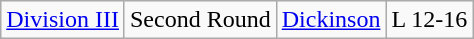<table class="wikitable">
<tr>
<td rowspan="1"><a href='#'>Division III</a></td>
<td>Second Round</td>
<td><a href='#'>Dickinson</a></td>
<td>L 12-16</td>
</tr>
</table>
